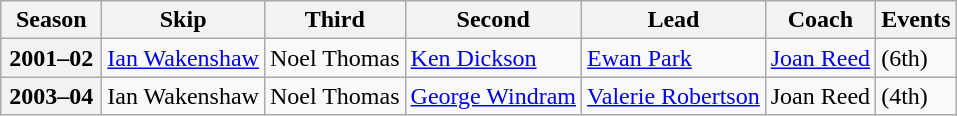<table class="wikitable">
<tr>
<th scope="col" width=60>Season</th>
<th scope="col">Skip</th>
<th scope="col">Third</th>
<th scope="col">Second</th>
<th scope="col">Lead</th>
<th scope="col">Coach</th>
<th scope="col">Events</th>
</tr>
<tr>
<th scope="row">2001–02</th>
<td><a href='#'>Ian Wakenshaw</a></td>
<td>Noel Thomas</td>
<td><a href='#'>Ken Dickson</a></td>
<td><a href='#'>Ewan Park</a></td>
<td><a href='#'>Joan Reed</a></td>
<td> (6th)</td>
</tr>
<tr>
<th scope="row">2003–04</th>
<td>Ian Wakenshaw</td>
<td>Noel Thomas</td>
<td><a href='#'>George Windram</a></td>
<td><a href='#'>Valerie Robertson</a></td>
<td>Joan Reed</td>
<td> (4th)</td>
</tr>
</table>
